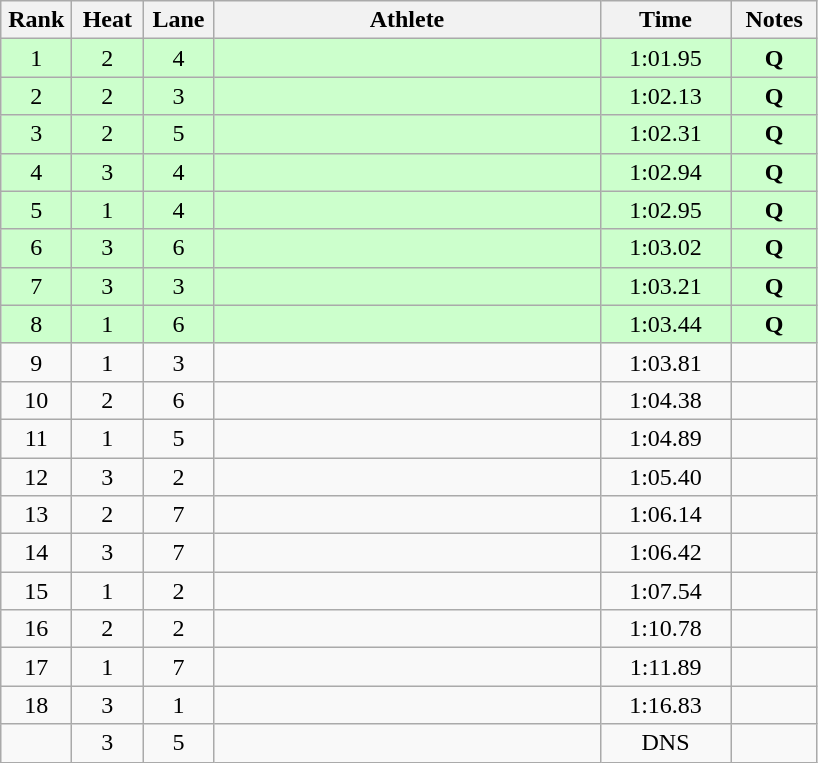<table class="wikitable sortable" style="text-align:center">
<tr>
<th width=40>Rank</th>
<th width=40>Heat</th>
<th width=40>Lane</th>
<th width=250>Athlete</th>
<th width=80>Time</th>
<th width=50>Notes</th>
</tr>
<tr bgcolor=ccffcc>
<td>1</td>
<td>2</td>
<td>4</td>
<td align=left></td>
<td>1:01.95</td>
<td><strong>Q</strong></td>
</tr>
<tr bgcolor=ccffcc>
<td>2</td>
<td>2</td>
<td>3</td>
<td align=left></td>
<td>1:02.13</td>
<td><strong>Q</strong></td>
</tr>
<tr bgcolor=ccffcc>
<td>3</td>
<td>2</td>
<td>5</td>
<td align=left></td>
<td>1:02.31</td>
<td><strong>Q</strong></td>
</tr>
<tr bgcolor=ccffcc>
<td>4</td>
<td>3</td>
<td>4</td>
<td align=left></td>
<td>1:02.94</td>
<td><strong>Q</strong></td>
</tr>
<tr bgcolor=ccffcc>
<td>5</td>
<td>1</td>
<td>4</td>
<td align=left></td>
<td>1:02.95</td>
<td><strong>Q</strong></td>
</tr>
<tr bgcolor=ccffcc>
<td>6</td>
<td>3</td>
<td>6</td>
<td align=left></td>
<td>1:03.02</td>
<td><strong>Q</strong></td>
</tr>
<tr bgcolor=ccffcc>
<td>7</td>
<td>3</td>
<td>3</td>
<td align=left></td>
<td>1:03.21</td>
<td><strong>Q</strong></td>
</tr>
<tr bgcolor=ccffcc>
<td>8</td>
<td>1</td>
<td>6</td>
<td align=left></td>
<td>1:03.44</td>
<td><strong>Q</strong></td>
</tr>
<tr>
<td>9</td>
<td>1</td>
<td>3</td>
<td align=left></td>
<td>1:03.81</td>
<td></td>
</tr>
<tr>
<td>10</td>
<td>2</td>
<td>6</td>
<td align=left></td>
<td>1:04.38</td>
<td></td>
</tr>
<tr>
<td>11</td>
<td>1</td>
<td>5</td>
<td align=left></td>
<td>1:04.89</td>
<td></td>
</tr>
<tr>
<td>12</td>
<td>3</td>
<td>2</td>
<td align=left></td>
<td>1:05.40</td>
<td></td>
</tr>
<tr>
<td>13</td>
<td>2</td>
<td>7</td>
<td align=left></td>
<td>1:06.14</td>
<td></td>
</tr>
<tr>
<td>14</td>
<td>3</td>
<td>7</td>
<td align=left></td>
<td>1:06.42</td>
<td></td>
</tr>
<tr>
<td>15</td>
<td>1</td>
<td>2</td>
<td align=left></td>
<td>1:07.54</td>
<td></td>
</tr>
<tr>
<td>16</td>
<td>2</td>
<td>2</td>
<td align=left></td>
<td>1:10.78</td>
<td></td>
</tr>
<tr>
<td>17</td>
<td>1</td>
<td>7</td>
<td align=left></td>
<td>1:11.89</td>
<td></td>
</tr>
<tr>
<td>18</td>
<td>3</td>
<td>1</td>
<td align=left></td>
<td>1:16.83</td>
<td></td>
</tr>
<tr>
<td></td>
<td>3</td>
<td>5</td>
<td align=left></td>
<td>DNS</td>
<td></td>
</tr>
</table>
